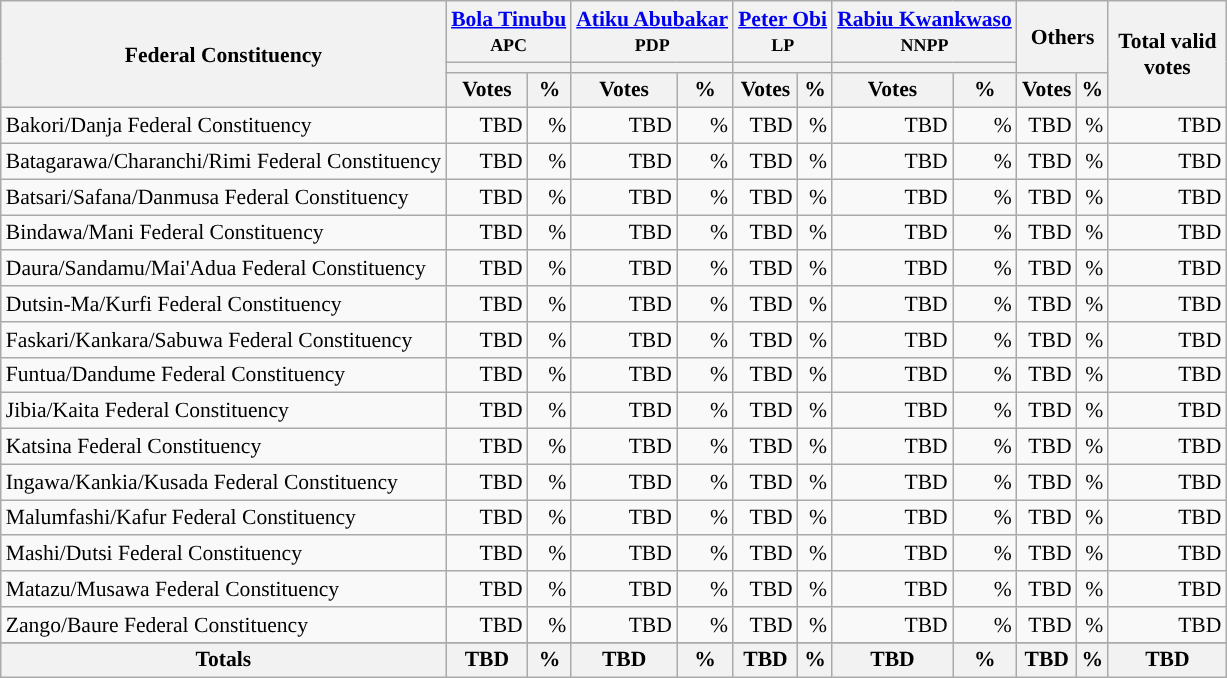<table class="wikitable sortable" style="text-align:right; font-size:90%">
<tr>
<th rowspan="3" style="max-width:7.5em;">Federal Constituency</th>
<th colspan="2"><a href='#'>Bola Tinubu</a><br><small>APC</small></th>
<th colspan="2"><a href='#'>Atiku Abubakar</a><br><small>PDP</small></th>
<th colspan="2"><a href='#'>Peter Obi</a><br><small>LP</small></th>
<th colspan="2"><a href='#'>Rabiu Kwankwaso</a><br><small>NNPP</small></th>
<th colspan="2" rowspan="2">Others</th>
<th rowspan="3" style="max-width:5em;">Total valid votes</th>
</tr>
<tr>
<th colspan=2 style="background-color:"></th>
<th colspan=2 style="background-color:"></th>
<th colspan=2 style="background-color:"></th>
<th colspan=2 style="background-color:"></th>
</tr>
<tr>
<th>Votes</th>
<th>%</th>
<th>Votes</th>
<th>%</th>
<th>Votes</th>
<th>%</th>
<th>Votes</th>
<th>%</th>
<th>Votes</th>
<th>%</th>
</tr>
<tr style="background-color:#">
<td style="text-align:left;">Bakori/Danja Federal Constituency</td>
<td>TBD</td>
<td>%</td>
<td>TBD</td>
<td>%</td>
<td>TBD</td>
<td>%</td>
<td>TBD</td>
<td>%</td>
<td>TBD</td>
<td>%</td>
<td>TBD</td>
</tr>
<tr style="background-color:#">
<td style="text-align:left;">Batagarawa/Charanchi/Rimi Federal Constituency</td>
<td>TBD</td>
<td>%</td>
<td>TBD</td>
<td>%</td>
<td>TBD</td>
<td>%</td>
<td>TBD</td>
<td>%</td>
<td>TBD</td>
<td>%</td>
<td>TBD</td>
</tr>
<tr style="background-color:#">
<td style="text-align:left;">Batsari/Safana/Danmusa Federal Constituency</td>
<td>TBD</td>
<td>%</td>
<td>TBD</td>
<td>%</td>
<td>TBD</td>
<td>%</td>
<td>TBD</td>
<td>%</td>
<td>TBD</td>
<td>%</td>
<td>TBD</td>
</tr>
<tr style="background-color:#">
<td style="text-align:left;">Bindawa/Mani Federal Constituency</td>
<td>TBD</td>
<td>%</td>
<td>TBD</td>
<td>%</td>
<td>TBD</td>
<td>%</td>
<td>TBD</td>
<td>%</td>
<td>TBD</td>
<td>%</td>
<td>TBD</td>
</tr>
<tr style="background-color:#">
<td style="text-align:left;">Daura/Sandamu/Mai'Adua Federal Constituency</td>
<td>TBD</td>
<td>%</td>
<td>TBD</td>
<td>%</td>
<td>TBD</td>
<td>%</td>
<td>TBD</td>
<td>%</td>
<td>TBD</td>
<td>%</td>
<td>TBD</td>
</tr>
<tr style="background-color:#">
<td style="text-align:left;">Dutsin-Ma/Kurfi Federal Constituency</td>
<td>TBD</td>
<td>%</td>
<td>TBD</td>
<td>%</td>
<td>TBD</td>
<td>%</td>
<td>TBD</td>
<td>%</td>
<td>TBD</td>
<td>%</td>
<td>TBD</td>
</tr>
<tr style="background-color:#">
<td style="text-align:left;">Faskari/Kankara/Sabuwa Federal Constituency</td>
<td>TBD</td>
<td>%</td>
<td>TBD</td>
<td>%</td>
<td>TBD</td>
<td>%</td>
<td>TBD</td>
<td>%</td>
<td>TBD</td>
<td>%</td>
<td>TBD</td>
</tr>
<tr style="background-color:#">
<td style="text-align:left;">Funtua/Dandume Federal Constituency</td>
<td>TBD</td>
<td>%</td>
<td>TBD</td>
<td>%</td>
<td>TBD</td>
<td>%</td>
<td>TBD</td>
<td>%</td>
<td>TBD</td>
<td>%</td>
<td>TBD</td>
</tr>
<tr style="background-color:#">
<td style="text-align:left;">Jibia/Kaita Federal Constituency</td>
<td>TBD</td>
<td>%</td>
<td>TBD</td>
<td>%</td>
<td>TBD</td>
<td>%</td>
<td>TBD</td>
<td>%</td>
<td>TBD</td>
<td>%</td>
<td>TBD</td>
</tr>
<tr style="background-color:#">
<td style="text-align:left;">Katsina Federal Constituency</td>
<td>TBD</td>
<td>%</td>
<td>TBD</td>
<td>%</td>
<td>TBD</td>
<td>%</td>
<td>TBD</td>
<td>%</td>
<td>TBD</td>
<td>%</td>
<td>TBD</td>
</tr>
<tr style="background-color:#">
<td style="text-align:left;">Ingawa/Kankia/Kusada Federal Constituency</td>
<td>TBD</td>
<td>%</td>
<td>TBD</td>
<td>%</td>
<td>TBD</td>
<td>%</td>
<td>TBD</td>
<td>%</td>
<td>TBD</td>
<td>%</td>
<td>TBD</td>
</tr>
<tr style="background-color:#">
<td style="text-align:left;">Malumfashi/Kafur Federal Constituency</td>
<td>TBD</td>
<td>%</td>
<td>TBD</td>
<td>%</td>
<td>TBD</td>
<td>%</td>
<td>TBD</td>
<td>%</td>
<td>TBD</td>
<td>%</td>
<td>TBD</td>
</tr>
<tr style="background-color:#">
<td style="text-align:left;">Mashi/Dutsi Federal Constituency</td>
<td>TBD</td>
<td>%</td>
<td>TBD</td>
<td>%</td>
<td>TBD</td>
<td>%</td>
<td>TBD</td>
<td>%</td>
<td>TBD</td>
<td>%</td>
<td>TBD</td>
</tr>
<tr style="background-color:#">
<td style="text-align:left;">Matazu/Musawa Federal Constituency</td>
<td>TBD</td>
<td>%</td>
<td>TBD</td>
<td>%</td>
<td>TBD</td>
<td>%</td>
<td>TBD</td>
<td>%</td>
<td>TBD</td>
<td>%</td>
<td>TBD</td>
</tr>
<tr style="background-color:#">
<td style="text-align:left;">Zango/Baure Federal Constituency</td>
<td>TBD</td>
<td>%</td>
<td>TBD</td>
<td>%</td>
<td>TBD</td>
<td>%</td>
<td>TBD</td>
<td>%</td>
<td>TBD</td>
<td>%</td>
<td>TBD</td>
</tr>
<tr>
</tr>
<tr>
<th>Totals</th>
<th>TBD</th>
<th>%</th>
<th>TBD</th>
<th>%</th>
<th>TBD</th>
<th>%</th>
<th>TBD</th>
<th>%</th>
<th>TBD</th>
<th>%</th>
<th>TBD</th>
</tr>
</table>
